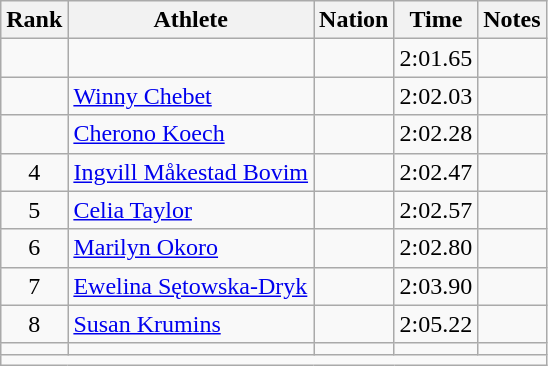<table class="wikitable mw-datatable sortable" style="text-align:center;">
<tr>
<th scope="col" style="width: 10px;">Rank</th>
<th scope="col">Athlete</th>
<th scope="col">Nation</th>
<th scope="col">Time</th>
<th scope="col">Notes</th>
</tr>
<tr>
<td></td>
<td align="left"></td>
<td align="left"></td>
<td>2:01.65</td>
<td></td>
</tr>
<tr>
<td></td>
<td align="left"><a href='#'>Winny Chebet</a></td>
<td align="left"></td>
<td>2:02.03</td>
<td></td>
</tr>
<tr>
<td></td>
<td align="left"><a href='#'>Cherono Koech</a></td>
<td align="left"></td>
<td>2:02.28</td>
<td></td>
</tr>
<tr>
<td>4</td>
<td align="left"><a href='#'>Ingvill Måkestad Bovim</a></td>
<td align="left"></td>
<td>2:02.47</td>
<td></td>
</tr>
<tr>
<td>5</td>
<td align="left"><a href='#'>Celia Taylor</a></td>
<td align="left"></td>
<td>2:02.57</td>
<td></td>
</tr>
<tr>
<td>6</td>
<td align="left"><a href='#'>Marilyn Okoro</a></td>
<td align="left"></td>
<td>2:02.80</td>
<td></td>
</tr>
<tr>
<td>7</td>
<td align="left"><a href='#'>Ewelina Sętowska-Dryk</a></td>
<td align="left"></td>
<td>2:03.90</td>
<td></td>
</tr>
<tr>
<td>8</td>
<td align="left"><a href='#'>Susan Krumins</a></td>
<td align="left"></td>
<td>2:05.22</td>
<td></td>
</tr>
<tr>
<td></td>
<td align="left"></td>
<td align="left"></td>
<td></td>
<td></td>
</tr>
<tr class="sortbottom">
<td colspan="5"></td>
</tr>
</table>
